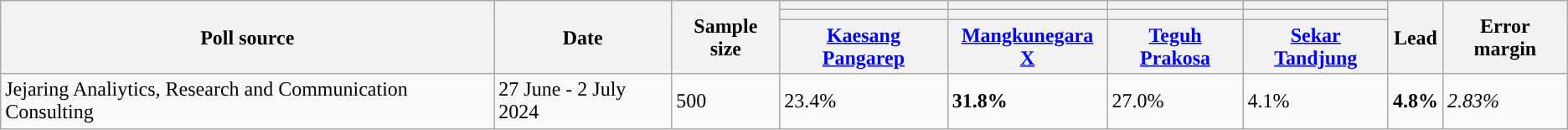<table class="wikitable sortable">
<tr>
<th rowspan="3">Poll source</th>
<th rowspan="3">Date</th>
<th rowspan="3">Sample size</th>
<th></th>
<th></th>
<th></th>
<th></th>
<th rowspan="3">Lead</th>
<th rowspan="3">Error margin</th>
</tr>
<tr>
<th style="background:"></th>
<th style="background:"></th>
<th style="background:"></th>
<th style="background:"></th>
</tr>
<tr>
<th><a href='#'>Kaesang Pangarep</a></th>
<th><a href='#'>Mangkunegara X</a></th>
<th><a href='#'>Teguh Prakosa</a></th>
<th><a href='#'>Sekar Tandjung</a></th>
</tr>
<tr>
<td>Jejaring Analiytics, Research and Communication Consulting</td>
<td>27 June - 2 July 2024</td>
<td>500</td>
<td>23.4% </td>
<td style="background:#"><strong>31.8%</strong> </td>
<td>27.0% </td>
<td>4.1% </td>
<td style="background:#"><strong>4.8%</strong></td>
<td><em>2.83%</em></td>
</tr>
</table>
